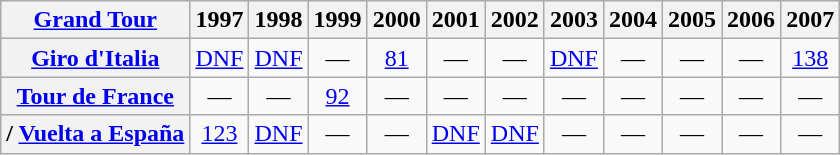<table class="wikitable plainrowheaders">
<tr>
<th scope="col"><a href='#'>Grand Tour</a></th>
<th scope="col">1997</th>
<th scope="col">1998</th>
<th scope="col">1999</th>
<th scope="col">2000</th>
<th scope="col">2001</th>
<th scope="col">2002</th>
<th scope="col">2003</th>
<th scope="col">2004</th>
<th scope="col">2005</th>
<th scope="col">2006</th>
<th scope="col">2007</th>
</tr>
<tr style="text-align:center;">
<th scope="row"> <a href='#'>Giro d'Italia</a></th>
<td style="text-align:center;"><a href='#'>DNF</a></td>
<td style="text-align:center;"><a href='#'>DNF</a></td>
<td>—</td>
<td style="text-align:center;"><a href='#'>81</a></td>
<td>—</td>
<td>—</td>
<td style="text-align:center;"><a href='#'>DNF</a></td>
<td>—</td>
<td>—</td>
<td>—</td>
<td style="text-align:center;"><a href='#'>138</a></td>
</tr>
<tr style="text-align:center;">
<th scope="row"> <a href='#'>Tour de France</a></th>
<td>—</td>
<td>—</td>
<td style="text-align:center;"><a href='#'>92</a></td>
<td>—</td>
<td>—</td>
<td>—</td>
<td>—</td>
<td>—</td>
<td>—</td>
<td>—</td>
<td>—</td>
</tr>
<tr style="text-align:center;">
<th scope="row">/ <a href='#'>Vuelta a España</a></th>
<td style="text-align:center;"><a href='#'>123</a></td>
<td style="text-align:center;"><a href='#'>DNF</a></td>
<td>—</td>
<td>—</td>
<td style="text-align:center;"><a href='#'>DNF</a></td>
<td style="text-align:center;"><a href='#'>DNF</a></td>
<td>—</td>
<td>—</td>
<td>—</td>
<td>—</td>
<td>—</td>
</tr>
</table>
